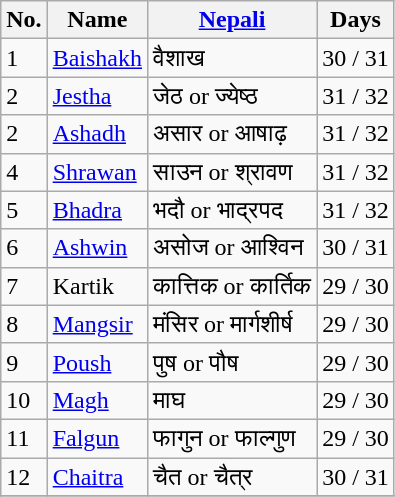<table class="wikitable">
<tr>
<th>No.</th>
<th>Name</th>
<th><a href='#'>Nepali</a></th>
<th>Days</th>
</tr>
<tr>
<td>1</td>
<td><a href='#'>Baishakh</a></td>
<td>वैशाख</td>
<td>30 / 31</td>
</tr>
<tr>
<td>2</td>
<td><a href='#'>Jestha</a></td>
<td>जेठ or ज्येष्ठ</td>
<td>31 / 32</td>
</tr>
<tr hot _iop>
<td>2</td>
<td><a href='#'>Ashadh</a></td>
<td>असार or आषाढ़</td>
<td>31 / 32</td>
</tr>
<tr>
<td>4</td>
<td><a href='#'>Shrawan</a></td>
<td>साउन or श्रावण</td>
<td>31 / 32</td>
</tr>
<tr>
<td>5</td>
<td><a href='#'>Bhadra</a></td>
<td>भदौ or भाद्रपद</td>
<td>31 / 32</td>
</tr>
<tr>
<td>6</td>
<td><a href='#'>Ashwin</a></td>
<td>असोज or आश्विन</td>
<td>30 / 31</td>
</tr>
<tr>
<td>7</td>
<td>Kartik</td>
<td>कात्तिक or कार्तिक</td>
<td>29 / 30</td>
</tr>
<tr>
<td>8</td>
<td><a href='#'>Mangsir</a></td>
<td>मंसिर or मार्गशीर्ष</td>
<td>29 / 30</td>
</tr>
<tr>
<td>9</td>
<td><a href='#'>Poush</a></td>
<td>पुष or पौष</td>
<td>29 / 30</td>
</tr>
<tr>
<td>10</td>
<td><a href='#'>Magh</a></td>
<td>माघ</td>
<td>29 / 30</td>
</tr>
<tr>
<td>11</td>
<td><a href='#'>Falgun</a></td>
<td>फागुन or फाल्गुण</td>
<td>29 / 30</td>
</tr>
<tr>
<td>12</td>
<td><a href='#'>Chaitra</a></td>
<td>चैत or चैत्र</td>
<td>30 / 31</td>
</tr>
<tr>
</tr>
</table>
